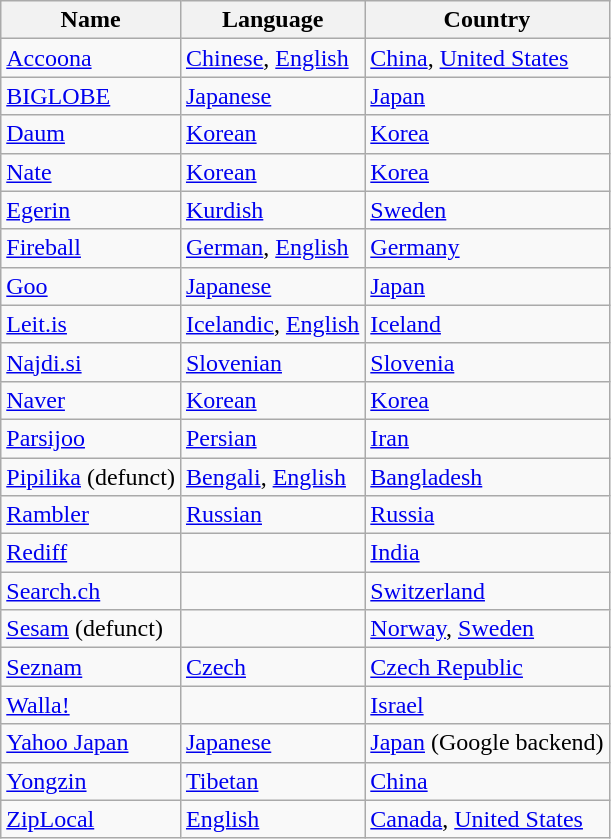<table class="wikitable sortable">
<tr>
<th>Name</th>
<th>Language</th>
<th>Country</th>
</tr>
<tr>
<td><a href='#'>Accoona</a></td>
<td><a href='#'>Chinese</a>, <a href='#'>English</a></td>
<td><a href='#'>China</a>, <a href='#'>United States</a></td>
</tr>
<tr>
<td><a href='#'>BIGLOBE</a></td>
<td><a href='#'>Japanese</a></td>
<td><a href='#'>Japan</a></td>
</tr>
<tr>
<td><a href='#'>Daum</a></td>
<td><a href='#'>Korean</a></td>
<td><a href='#'>Korea</a></td>
</tr>
<tr>
<td><a href='#'>Nate</a></td>
<td><a href='#'>Korean</a></td>
<td><a href='#'>Korea</a></td>
</tr>
<tr>
<td><a href='#'>Egerin</a></td>
<td><a href='#'>Kurdish</a></td>
<td><a href='#'>Sweden</a></td>
</tr>
<tr>
<td><a href='#'>Fireball</a></td>
<td><a href='#'>German</a>, <a href='#'>English</a></td>
<td><a href='#'>Germany</a></td>
</tr>
<tr>
<td><a href='#'>Goo</a></td>
<td><a href='#'>Japanese</a></td>
<td><a href='#'>Japan</a></td>
</tr>
<tr>
<td><a href='#'>Leit.is</a></td>
<td><a href='#'>Icelandic</a>, <a href='#'>English</a></td>
<td><a href='#'>Iceland</a></td>
</tr>
<tr>
<td><a href='#'>Najdi.si</a></td>
<td><a href='#'>Slovenian</a></td>
<td><a href='#'>Slovenia</a></td>
</tr>
<tr>
<td><a href='#'>Naver</a></td>
<td><a href='#'>Korean</a></td>
<td><a href='#'>Korea</a></td>
</tr>
<tr>
<td><a href='#'>Parsijoo</a></td>
<td><a href='#'>Persian</a></td>
<td><a href='#'>Iran</a></td>
</tr>
<tr>
<td><a href='#'>Pipilika</a> (defunct)</td>
<td><a href='#'>Bengali</a>, <a href='#'>English</a></td>
<td><a href='#'>Bangladesh</a></td>
</tr>
<tr>
<td><a href='#'>Rambler</a></td>
<td><a href='#'>Russian</a></td>
<td><a href='#'>Russia</a></td>
</tr>
<tr>
<td><a href='#'>Rediff</a></td>
<td></td>
<td><a href='#'>India</a></td>
</tr>
<tr>
<td><a href='#'>Search.ch</a></td>
<td></td>
<td><a href='#'>Switzerland</a></td>
</tr>
<tr>
<td><a href='#'>Sesam</a> (defunct)</td>
<td></td>
<td><a href='#'>Norway</a>, <a href='#'>Sweden</a></td>
</tr>
<tr>
<td><a href='#'>Seznam</a></td>
<td><a href='#'>Czech</a></td>
<td><a href='#'>Czech Republic</a></td>
</tr>
<tr>
<td><a href='#'>Walla!</a></td>
<td></td>
<td><a href='#'>Israel</a></td>
</tr>
<tr>
<td><a href='#'>Yahoo Japan</a></td>
<td><a href='#'>Japanese</a></td>
<td><a href='#'>Japan</a> (Google backend)</td>
</tr>
<tr>
<td><a href='#'>Yongzin</a></td>
<td><a href='#'>Tibetan</a></td>
<td><a href='#'>China</a></td>
</tr>
<tr>
<td><a href='#'>ZipLocal</a></td>
<td><a href='#'>English</a></td>
<td><a href='#'>Canada</a>, <a href='#'>United States</a></td>
</tr>
</table>
